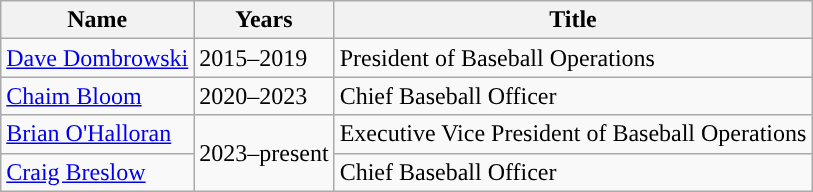<table class="wikitable">
<tr>
<th>Name</th>
<th>Years</th>
<th>Title</th>
</tr>
<tr>
<td><a href='#'>Dave Dombrowski</a></td>
<td>2015–2019</td>
<td>President of Baseball Operations</td>
</tr>
<tr>
<td><a href='#'>Chaim Bloom</a></td>
<td>2020–2023</td>
<td>Chief Baseball Officer</td>
</tr>
<tr>
<td><a href='#'>Brian O'Halloran</a></td>
<td rowspan="2">2023–present</td>
<td>Executive Vice President of Baseball Operations</td>
</tr>
<tr>
<td><a href='#'>Craig Breslow</a></td>
<td>Chief Baseball Officer</td>
</tr>
</table>
